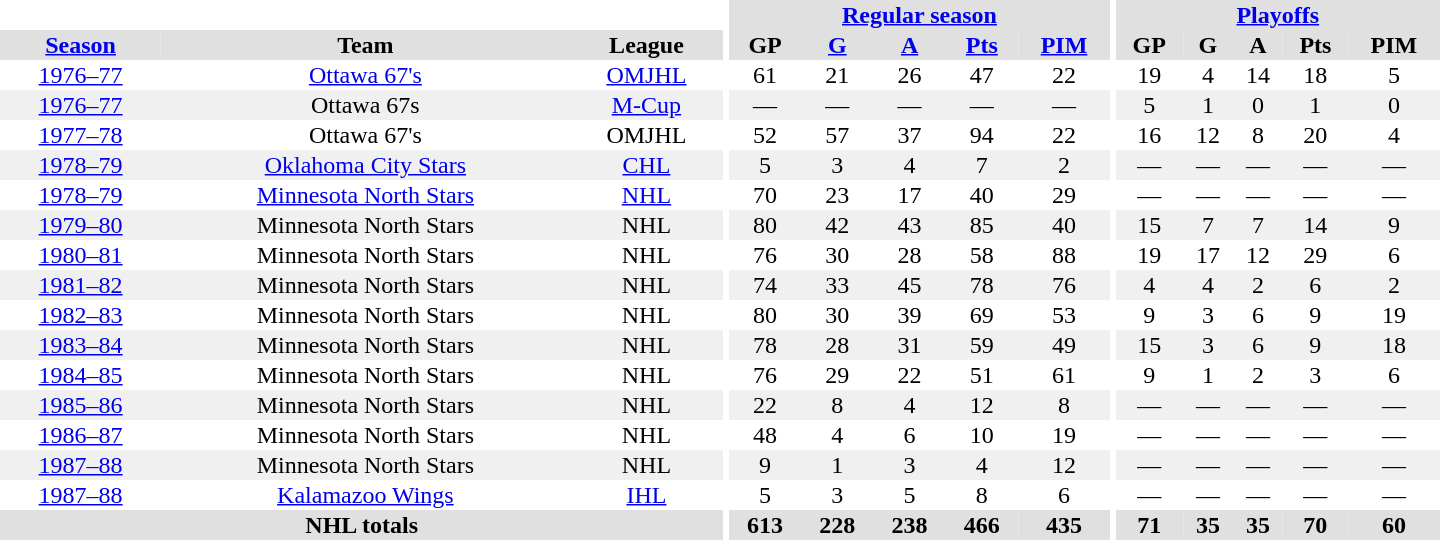<table border="0" cellpadding="1" cellspacing="0" style="text-align:center; width:60em">
<tr bgcolor="#e0e0e0">
<th colspan="3" bgcolor="#ffffff"></th>
<th rowspan="100" bgcolor="#ffffff"></th>
<th colspan="5"><a href='#'>Regular season</a></th>
<th rowspan="100" bgcolor="#ffffff"></th>
<th colspan="5"><a href='#'>Playoffs</a></th>
</tr>
<tr bgcolor="#e0e0e0">
<th><a href='#'>Season</a></th>
<th>Team</th>
<th>League</th>
<th>GP</th>
<th><a href='#'>G</a></th>
<th><a href='#'>A</a></th>
<th><a href='#'>Pts</a></th>
<th><a href='#'>PIM</a></th>
<th>GP</th>
<th>G</th>
<th>A</th>
<th>Pts</th>
<th>PIM</th>
</tr>
<tr>
<td><a href='#'>1976–77</a></td>
<td><a href='#'>Ottawa 67's</a></td>
<td><a href='#'>OMJHL</a></td>
<td>61</td>
<td>21</td>
<td>26</td>
<td>47</td>
<td>22</td>
<td>19</td>
<td>4</td>
<td>14</td>
<td>18</td>
<td>5</td>
</tr>
<tr bgcolor="#f0f0f0">
<td><a href='#'>1976–77</a></td>
<td>Ottawa 67s</td>
<td><a href='#'>M-Cup</a></td>
<td>—</td>
<td>—</td>
<td>—</td>
<td>—</td>
<td>—</td>
<td>5</td>
<td>1</td>
<td>0</td>
<td>1</td>
<td>0</td>
</tr>
<tr>
<td><a href='#'>1977–78</a></td>
<td>Ottawa 67's</td>
<td>OMJHL</td>
<td>52</td>
<td>57</td>
<td>37</td>
<td>94</td>
<td>22</td>
<td>16</td>
<td>12</td>
<td>8</td>
<td>20</td>
<td>4</td>
</tr>
<tr bgcolor="#f0f0f0">
<td><a href='#'>1978–79</a></td>
<td><a href='#'>Oklahoma City Stars</a></td>
<td><a href='#'>CHL</a></td>
<td>5</td>
<td>3</td>
<td>4</td>
<td>7</td>
<td>2</td>
<td>—</td>
<td>—</td>
<td>—</td>
<td>—</td>
<td>—</td>
</tr>
<tr>
<td><a href='#'>1978–79</a></td>
<td><a href='#'>Minnesota North Stars</a></td>
<td><a href='#'>NHL</a></td>
<td>70</td>
<td>23</td>
<td>17</td>
<td>40</td>
<td>29</td>
<td>—</td>
<td>—</td>
<td>—</td>
<td>—</td>
<td>—</td>
</tr>
<tr bgcolor="#f0f0f0">
<td><a href='#'>1979–80</a></td>
<td>Minnesota North Stars</td>
<td>NHL</td>
<td>80</td>
<td>42</td>
<td>43</td>
<td>85</td>
<td>40</td>
<td>15</td>
<td>7</td>
<td>7</td>
<td>14</td>
<td>9</td>
</tr>
<tr>
<td><a href='#'>1980–81</a></td>
<td>Minnesota North Stars</td>
<td>NHL</td>
<td>76</td>
<td>30</td>
<td>28</td>
<td>58</td>
<td>88</td>
<td>19</td>
<td>17</td>
<td>12</td>
<td>29</td>
<td>6</td>
</tr>
<tr bgcolor="#f0f0f0">
<td><a href='#'>1981–82</a></td>
<td>Minnesota North Stars</td>
<td>NHL</td>
<td>74</td>
<td>33</td>
<td>45</td>
<td>78</td>
<td>76</td>
<td>4</td>
<td>4</td>
<td>2</td>
<td>6</td>
<td>2</td>
</tr>
<tr>
<td><a href='#'>1982–83</a></td>
<td>Minnesota North Stars</td>
<td>NHL</td>
<td>80</td>
<td>30</td>
<td>39</td>
<td>69</td>
<td>53</td>
<td>9</td>
<td>3</td>
<td>6</td>
<td>9</td>
<td>19</td>
</tr>
<tr bgcolor="#f0f0f0">
<td><a href='#'>1983–84</a></td>
<td>Minnesota North Stars</td>
<td>NHL</td>
<td>78</td>
<td>28</td>
<td>31</td>
<td>59</td>
<td>49</td>
<td>15</td>
<td>3</td>
<td>6</td>
<td>9</td>
<td>18</td>
</tr>
<tr>
<td><a href='#'>1984–85</a></td>
<td>Minnesota North Stars</td>
<td>NHL</td>
<td>76</td>
<td>29</td>
<td>22</td>
<td>51</td>
<td>61</td>
<td>9</td>
<td>1</td>
<td>2</td>
<td>3</td>
<td>6</td>
</tr>
<tr bgcolor="#f0f0f0">
<td><a href='#'>1985–86</a></td>
<td>Minnesota North Stars</td>
<td>NHL</td>
<td>22</td>
<td>8</td>
<td>4</td>
<td>12</td>
<td>8</td>
<td>—</td>
<td>—</td>
<td>—</td>
<td>—</td>
<td>—</td>
</tr>
<tr>
<td><a href='#'>1986–87</a></td>
<td>Minnesota North Stars</td>
<td>NHL</td>
<td>48</td>
<td>4</td>
<td>6</td>
<td>10</td>
<td>19</td>
<td>—</td>
<td>—</td>
<td>—</td>
<td>—</td>
<td>—</td>
</tr>
<tr bgcolor="#f0f0f0">
<td><a href='#'>1987–88</a></td>
<td>Minnesota North Stars</td>
<td>NHL</td>
<td>9</td>
<td>1</td>
<td>3</td>
<td>4</td>
<td>12</td>
<td>—</td>
<td>—</td>
<td>—</td>
<td>—</td>
<td>—</td>
</tr>
<tr>
<td><a href='#'>1987–88</a></td>
<td><a href='#'>Kalamazoo Wings</a></td>
<td><a href='#'>IHL</a></td>
<td>5</td>
<td>3</td>
<td>5</td>
<td>8</td>
<td>6</td>
<td>—</td>
<td>—</td>
<td>—</td>
<td>—</td>
<td>—</td>
</tr>
<tr bgcolor="#e0e0e0">
<th colspan="3">NHL totals</th>
<th>613</th>
<th>228</th>
<th>238</th>
<th>466</th>
<th>435</th>
<th>71</th>
<th>35</th>
<th>35</th>
<th>70</th>
<th>60</th>
</tr>
</table>
